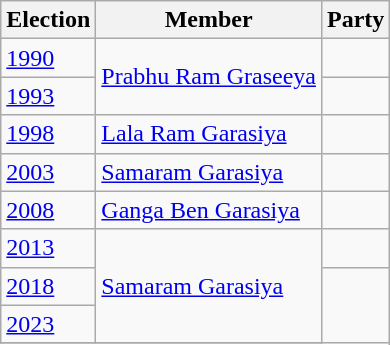<table class="wikitable sortable">
<tr>
<th>Election</th>
<th>Member</th>
<th colspan="2">Party</th>
</tr>
<tr>
<td><a href='#'>1990</a></td>
<td rowspan=2><a href='#'>Prabhu Ram Graseeya</a></td>
<td></td>
</tr>
<tr>
<td><a href='#'>1993</a></td>
</tr>
<tr>
<td><a href='#'>1998</a></td>
<td><a href='#'>Lala Ram Garasiya</a></td>
<td></td>
</tr>
<tr>
<td><a href='#'>2003</a></td>
<td><a href='#'>Samaram Garasiya</a></td>
<td></td>
</tr>
<tr>
<td><a href='#'>2008</a></td>
<td><a href='#'>Ganga Ben Garasiya</a></td>
<td></td>
</tr>
<tr>
<td><a href='#'>2013</a></td>
<td rowspan = 3><a href='#'>Samaram Garasiya</a></td>
<td></td>
</tr>
<tr>
<td><a href='#'>2018</a></td>
</tr>
<tr>
<td><a href='#'>2023</a></td>
</tr>
<tr>
</tr>
</table>
